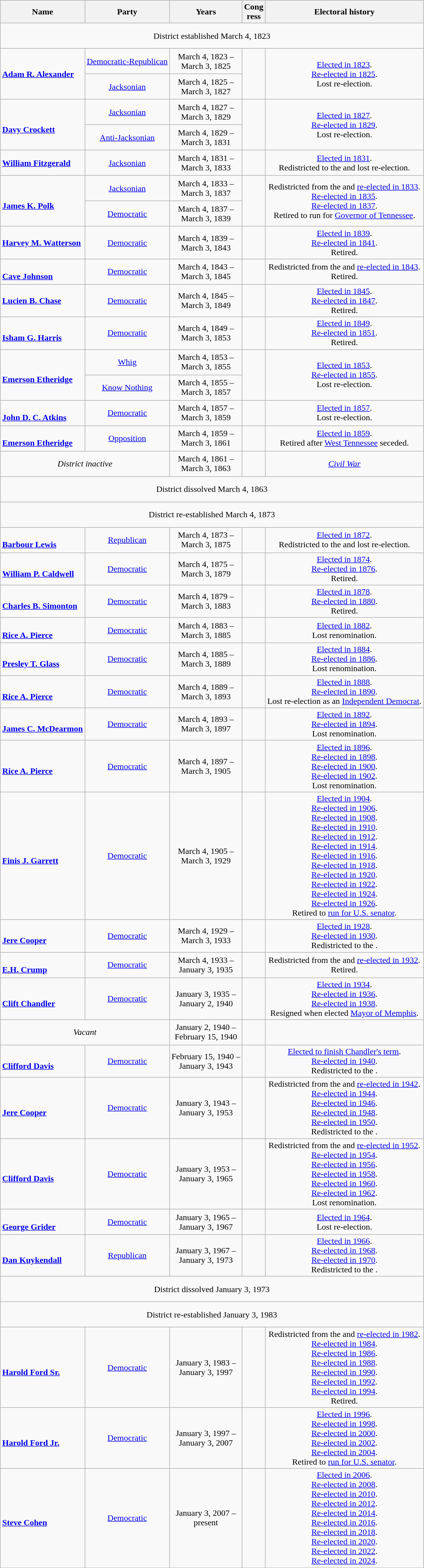<table class=wikitable style="text-align:center">
<tr>
<th>Name</th>
<th>Party</th>
<th>Years</th>
<th>Cong<br>ress</th>
<th>Electoral history</th>
</tr>
<tr style="height:3em">
<td colspan=5>District established March 4, 1823</td>
</tr>
<tr style="height:3em">
<td align=left rowspan=2><strong><a href='#'>Adam R. Alexander</a></strong><br></td>
<td><a href='#'>Democratic-Republican</a></td>
<td nowrap>March 4, 1823 –<br>March 3, 1825</td>
<td rowspan=2></td>
<td rowspan=2><a href='#'>Elected in 1823</a>.<br><a href='#'>Re-elected in 1825</a>.<br>Lost re-election.</td>
</tr>
<tr style="height:3em">
<td><a href='#'>Jacksonian</a></td>
<td nowrap>March 4, 1825 –<br>March 3, 1827</td>
</tr>
<tr style="height:3em">
<td rowspan=2 align=left><br><strong><a href='#'>Davy Crockett</a></strong><br></td>
<td><a href='#'>Jacksonian</a></td>
<td nowrap>March 4, 1827 –<br>March 3, 1829</td>
<td rowspan=2></td>
<td rowspan=2><a href='#'>Elected in 1827</a>.<br><a href='#'>Re-elected in 1829</a>.<br>Lost re-election.</td>
</tr>
<tr style="height:3em">
<td><a href='#'>Anti-Jacksonian</a></td>
<td nowrap>March 4, 1829 –<br>March 3, 1831</td>
</tr>
<tr style="height:3em">
<td align=left><strong><a href='#'>William Fitzgerald</a></strong><br></td>
<td><a href='#'>Jacksonian</a></td>
<td nowrap>March 4, 1831 –<br>March 3, 1833</td>
<td></td>
<td><a href='#'>Elected in 1831</a>.<br>Redistricted to the  and lost re-election.</td>
</tr>
<tr style="height:3em">
<td rowspan=2 align=left><br><strong><a href='#'>James K. Polk</a></strong><br></td>
<td><a href='#'>Jacksonian</a></td>
<td nowrap>March 4, 1833 –<br>March 3, 1837</td>
<td rowspan=2></td>
<td rowspan=2>Redistricted from the  and <a href='#'>re-elected in 1833</a>.<br><a href='#'>Re-elected in 1835</a>.<br><a href='#'>Re-elected in 1837</a>.<br>Retired to run for <a href='#'>Governor of Tennessee</a>.</td>
</tr>
<tr style="height:3em">
<td><a href='#'>Democratic</a></td>
<td nowrap>March 4, 1837 –<br>March 3, 1839</td>
</tr>
<tr style="height:3em">
<td align=left><strong><a href='#'>Harvey M. Watterson</a></strong><br></td>
<td><a href='#'>Democratic</a></td>
<td nowrap>March 4, 1839 –<br>March 3, 1843</td>
<td></td>
<td><a href='#'>Elected in 1839</a>.<br><a href='#'>Re-elected in 1841</a>.<br>Retired.</td>
</tr>
<tr style="height:3em">
<td align=left><br><strong><a href='#'>Cave Johnson</a></strong><br></td>
<td><a href='#'>Democratic</a></td>
<td nowrap>March 4, 1843 –<br>March 3, 1845</td>
<td></td>
<td>Redistricted from the  and <a href='#'>re-elected in 1843</a>.<br>Retired.</td>
</tr>
<tr style="height:3em">
<td align=left><strong><a href='#'>Lucien B. Chase</a></strong><br></td>
<td><a href='#'>Democratic</a></td>
<td nowrap>March 4, 1845 –<br>March 3, 1849</td>
<td></td>
<td><a href='#'>Elected in 1845</a>.<br><a href='#'>Re-elected in 1847</a>.<br>Retired.</td>
</tr>
<tr style="height:3em">
<td align=left><br><strong><a href='#'>Isham G. Harris</a></strong><br></td>
<td><a href='#'>Democratic</a></td>
<td nowrap>March 4, 1849 –<br>March 3, 1853</td>
<td></td>
<td><a href='#'>Elected in 1849</a>.<br><a href='#'>Re-elected in 1851</a>.<br>Retired.</td>
</tr>
<tr style="height:3em">
<td rowspan=2 align=left><br><strong><a href='#'>Emerson Etheridge</a></strong><br></td>
<td><a href='#'>Whig</a></td>
<td nowrap>March 4, 1853 –<br>March 3, 1855</td>
<td rowspan=2></td>
<td rowspan=2><a href='#'>Elected in 1853</a>.<br><a href='#'>Re-elected in 1855</a>.<br>Lost re-election.</td>
</tr>
<tr style="height:3em">
<td><a href='#'>Know Nothing</a></td>
<td nowrap>March 4, 1855 –<br>March 3, 1857</td>
</tr>
<tr style="height:3em">
<td align=left><br><strong><a href='#'>John D. C. Atkins</a></strong><br></td>
<td><a href='#'>Democratic</a></td>
<td nowrap>March 4, 1857 –<br>March 3, 1859</td>
<td></td>
<td><a href='#'>Elected in 1857</a>.<br>Lost re-election.</td>
</tr>
<tr style="height:3em">
<td align=left><br><strong><a href='#'>Emerson Etheridge</a></strong><br></td>
<td><a href='#'>Opposition</a></td>
<td nowrap>March 4, 1859 –<br>March 3, 1861</td>
<td></td>
<td><a href='#'>Elected in 1859</a>.<br>Retired after <a href='#'>West Tennessee</a> seceded.</td>
</tr>
<tr style="height:3em">
<td colspan=2><em>District inactive</em></td>
<td nowrap>March 4, 1861 –<br>March 3, 1863</td>
<td></td>
<td><em><a href='#'>Civil War</a></em></td>
</tr>
<tr style="height:3em">
<td colspan=5>District dissolved March 4, 1863</td>
</tr>
<tr style="height:3em">
<td colspan=5>District re-established March 4, 1873</td>
</tr>
<tr style="height:3em">
<td align=left><br><strong><a href='#'>Barbour Lewis</a></strong><br></td>
<td><a href='#'>Republican</a></td>
<td nowrap>March 4, 1873 –<br>March 3, 1875</td>
<td></td>
<td><a href='#'>Elected in 1872</a>.<br>Redistricted to the  and lost re-election.</td>
</tr>
<tr style="height:3em">
<td align=left><br><strong><a href='#'>William P. Caldwell</a></strong><br></td>
<td><a href='#'>Democratic</a></td>
<td nowrap>March 4, 1875 –<br>March 3, 1879</td>
<td></td>
<td><a href='#'>Elected in 1874</a>.<br><a href='#'>Re-elected in 1876</a>.<br>Retired.</td>
</tr>
<tr style="height:3em">
<td align=left><br><strong><a href='#'>Charles B. Simonton</a></strong><br></td>
<td><a href='#'>Democratic</a></td>
<td nowrap>March 4, 1879 –<br>March 3, 1883</td>
<td></td>
<td><a href='#'>Elected in 1878</a>.<br><a href='#'>Re-elected in 1880</a>.<br>Retired.</td>
</tr>
<tr style="height:3em">
<td align=left><br><strong><a href='#'>Rice A. Pierce</a></strong><br></td>
<td><a href='#'>Democratic</a></td>
<td nowrap>March 4, 1883 –<br>March 3, 1885</td>
<td></td>
<td><a href='#'>Elected in 1882</a>.<br>Lost renomination.</td>
</tr>
<tr style="height:3em">
<td align=left><br><strong><a href='#'>Presley T. Glass</a></strong><br></td>
<td><a href='#'>Democratic</a></td>
<td nowrap>March 4, 1885 –<br>March 3, 1889</td>
<td></td>
<td><a href='#'>Elected in 1884</a>.<br><a href='#'>Re-elected in 1886</a>.<br>Lost renomination.</td>
</tr>
<tr style="height:3em">
<td align=left><br><strong><a href='#'>Rice A. Pierce</a></strong><br></td>
<td><a href='#'>Democratic</a></td>
<td nowrap>March 4, 1889 –<br>March 3, 1893</td>
<td></td>
<td><a href='#'>Elected in 1888</a>.<br><a href='#'>Re-elected in 1890</a>.<br>Lost re-election as an <a href='#'>Independent Democrat</a>.</td>
</tr>
<tr style="height:3em">
<td align=left><br><strong><a href='#'>James C. McDearmon</a></strong><br></td>
<td><a href='#'>Democratic</a></td>
<td nowrap>March 4, 1893 –<br>March 3, 1897</td>
<td></td>
<td><a href='#'>Elected in 1892</a>.<br><a href='#'>Re-elected in 1894</a>.<br>Lost renomination.</td>
</tr>
<tr style="height:3em">
<td align=left><br><strong><a href='#'>Rice A. Pierce</a></strong><br></td>
<td><a href='#'>Democratic</a></td>
<td nowrap>March 4, 1897 –<br>March 3, 1905</td>
<td></td>
<td><a href='#'>Elected in 1896</a>.<br><a href='#'>Re-elected in 1898</a>.<br><a href='#'>Re-elected in 1900</a>.<br><a href='#'>Re-elected in 1902</a>.<br>Lost renomination.</td>
</tr>
<tr style="height:3em">
<td align=left><br><strong><a href='#'>Finis J. Garrett</a></strong><br></td>
<td><a href='#'>Democratic</a></td>
<td nowrap>March 4, 1905 –<br>March 3, 1929</td>
<td></td>
<td><a href='#'>Elected in 1904</a>.<br><a href='#'>Re-elected in 1906</a>.<br><a href='#'>Re-elected in 1908</a>.<br><a href='#'>Re-elected in 1910</a>.<br><a href='#'>Re-elected in 1912</a>.<br><a href='#'>Re-elected in 1914</a>.<br><a href='#'>Re-elected in 1916</a>.<br><a href='#'>Re-elected in 1918</a>.<br><a href='#'>Re-elected in 1920</a>.<br><a href='#'>Re-elected in 1922</a>.<br><a href='#'>Re-elected in 1924</a>.<br><a href='#'>Re-elected in 1926</a>.<br>Retired to <a href='#'>run for U.S. senator</a>.</td>
</tr>
<tr style="height:3em">
<td align=left><br><strong><a href='#'>Jere Cooper</a></strong><br></td>
<td><a href='#'>Democratic</a></td>
<td nowrap>March 4, 1929 –<br>March 3, 1933</td>
<td></td>
<td><a href='#'>Elected in 1928</a>.<br><a href='#'>Re-elected in 1930</a>.<br>Redistricted to the .</td>
</tr>
<tr style="height:3em">
<td align=left><br><strong><a href='#'>E.H. Crump</a></strong><br></td>
<td><a href='#'>Democratic</a></td>
<td nowrap>March 4, 1933 –<br>January 3, 1935</td>
<td></td>
<td>Redistricted from the  and <a href='#'>re-elected in 1932</a>.<br>Retired.</td>
</tr>
<tr style="height:3em">
<td align=left><br><strong><a href='#'>Clift Chandler</a></strong><br></td>
<td><a href='#'>Democratic</a></td>
<td nowrap>January 3, 1935 –<br>January 2, 1940</td>
<td></td>
<td><a href='#'>Elected in 1934</a>.<br><a href='#'>Re-elected in 1936</a>.<br><a href='#'>Re-elected in 1938</a>.<br>Resigned when elected <a href='#'>Mayor of Memphis</a>.</td>
</tr>
<tr style="height:3em">
<td colspan=2><em>Vacant</em></td>
<td nowrap>January 2, 1940 –<br>February 15, 1940</td>
<td></td>
<td></td>
</tr>
<tr style="height:3em">
<td align=left><br><strong><a href='#'>Clifford Davis</a></strong><br></td>
<td><a href='#'>Democratic</a></td>
<td nowrap>February 15, 1940 –<br>January 3, 1943</td>
<td></td>
<td><a href='#'>Elected to finish Chandler's term</a>.<br><a href='#'>Re-elected in 1940</a>.<br>Redistricted to the .</td>
</tr>
<tr style="height:3em">
<td align=left><br><strong><a href='#'>Jere Cooper</a></strong><br></td>
<td><a href='#'>Democratic</a></td>
<td nowrap>January 3, 1943 –<br>January 3, 1953</td>
<td></td>
<td>Redistricted from the  and <a href='#'>re-elected in 1942</a>.<br><a href='#'>Re-elected in 1944</a>.<br><a href='#'>Re-elected in 1946</a>.<br><a href='#'>Re-elected in 1948</a>.<br><a href='#'>Re-elected in 1950</a>.<br>Redistricted to the .</td>
</tr>
<tr style="height:3em">
<td align=left><br><strong><a href='#'>Clifford Davis</a></strong><br></td>
<td><a href='#'>Democratic</a></td>
<td nowrap>January 3, 1953 –<br>January 3, 1965</td>
<td></td>
<td>Redistricted from the  and <a href='#'>re-elected in 1952</a>.<br><a href='#'>Re-elected in 1954</a>.<br><a href='#'>Re-elected in 1956</a>.<br><a href='#'>Re-elected in 1958</a>.<br><a href='#'>Re-elected in 1960</a>.<br><a href='#'>Re-elected in 1962</a>.<br>Lost renomination.</td>
</tr>
<tr style="height:3em">
<td align=left><br><strong><a href='#'>George Grider</a></strong><br></td>
<td><a href='#'>Democratic</a></td>
<td nowrap>January 3, 1965 –<br>January 3, 1967</td>
<td></td>
<td><a href='#'>Elected in 1964</a>.<br>Lost re-election.</td>
</tr>
<tr style="height:3em">
<td align=left><br><strong><a href='#'>Dan Kuykendall</a></strong><br></td>
<td><a href='#'>Republican</a></td>
<td nowrap>January 3, 1967 –<br>January 3, 1973</td>
<td></td>
<td><a href='#'>Elected in 1966</a>.<br><a href='#'>Re-elected in 1968</a>.<br><a href='#'>Re-elected in 1970</a>.<br>Redistricted to the .</td>
</tr>
<tr style="height:3em">
<td colspan=5>District dissolved January 3, 1973</td>
</tr>
<tr style="height:3em">
<td colspan=5>District re-established January 3, 1983</td>
</tr>
<tr style="height:3em">
<td align=left><br><strong><a href='#'>Harold Ford Sr.</a></strong><br></td>
<td><a href='#'>Democratic</a></td>
<td nowrap>January 3, 1983 –<br>January 3, 1997</td>
<td></td>
<td>Redistricted from the  and <a href='#'>re-elected in 1982</a>.<br><a href='#'>Re-elected in 1984</a>.<br><a href='#'>Re-elected in 1986</a>.<br><a href='#'>Re-elected in 1988</a>.<br><a href='#'>Re-elected in 1990</a>.<br><a href='#'>Re-elected in 1992</a>.<br><a href='#'>Re-elected in 1994</a>.<br>Retired.</td>
</tr>
<tr style="height:3em">
<td align=left><br><strong><a href='#'>Harold Ford Jr.</a></strong><br></td>
<td><a href='#'>Democratic</a></td>
<td nowrap>January 3, 1997 –<br>January 3, 2007</td>
<td></td>
<td><a href='#'>Elected in 1996</a>.<br><a href='#'>Re-elected in 1998</a>.<br><a href='#'>Re-elected in 2000</a>.<br><a href='#'>Re-elected in 2002</a>.<br><a href='#'>Re-elected in 2004</a>.<br>Retired to <a href='#'>run for U.S. senator</a>.</td>
</tr>
<tr style="height:3em">
<td align=left><br><strong><a href='#'>Steve Cohen</a></strong><br></td>
<td><a href='#'>Democratic</a></td>
<td nowrap>January 3, 2007 –<br>present</td>
<td></td>
<td><a href='#'>Elected in 2006</a>.<br><a href='#'>Re-elected in 2008</a>.<br><a href='#'>Re-elected in 2010</a>.<br><a href='#'>Re-elected in 2012</a>.<br><a href='#'>Re-elected in 2014</a>.<br><a href='#'>Re-elected in 2016</a>.<br><a href='#'>Re-elected in 2018</a>.<br><a href='#'>Re-elected in 2020</a>.<br><a href='#'>Re-elected in 2022</a>.<br><a href='#'>Re-elected in 2024</a>.</td>
</tr>
</table>
